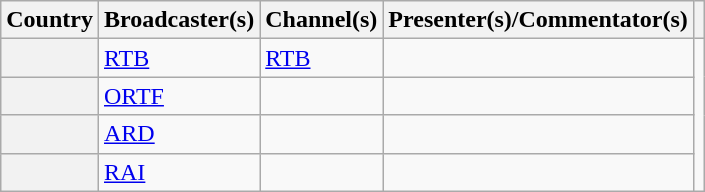<table class="wikitable plainrowheaders">
<tr>
<th scope="col">Country</th>
<th scope="col">Broadcaster(s)</th>
<th scope="col">Channel(s)</th>
<th scope="col">Presenter(s)/Commentator(s)</th>
<th scope="col"></th>
</tr>
<tr>
<th scope="row"></th>
<td><a href='#'>RTB</a></td>
<td><a href='#'>RTB</a></td>
<td></td>
<td rowspan="4"></td>
</tr>
<tr>
<th scope="row"></th>
<td><a href='#'>ORTF</a></td>
<td></td>
<td></td>
</tr>
<tr>
<th scope="row"></th>
<td><a href='#'>ARD</a></td>
<td></td>
<td></td>
</tr>
<tr>
<th scope="row"></th>
<td><a href='#'>RAI</a></td>
<td></td>
<td></td>
</tr>
</table>
